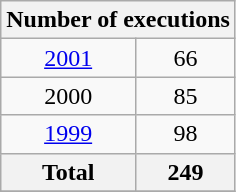<table class="wikitable" style="text-align:center;">
<tr>
<th colspan="2">Number of executions</th>
</tr>
<tr>
<td><a href='#'>2001</a></td>
<td>66</td>
</tr>
<tr>
<td>2000</td>
<td>85</td>
</tr>
<tr>
<td><a href='#'>1999</a></td>
<td>98</td>
</tr>
<tr>
<th>Total</th>
<th>249</th>
</tr>
<tr>
</tr>
</table>
